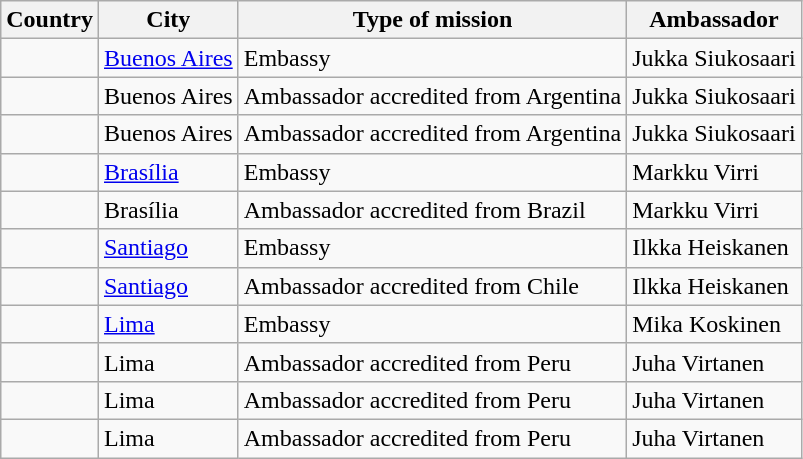<table class="wikitable sortable">
<tr>
<th>Country</th>
<th>City</th>
<th>Type of mission</th>
<th>Ambassador</th>
</tr>
<tr>
<td></td>
<td><a href='#'>Buenos Aires</a></td>
<td>Embassy</td>
<td>Jukka Siukosaari</td>
</tr>
<tr>
<td></td>
<td>Buenos Aires</td>
<td>Ambassador accredited from  Argentina</td>
<td>Jukka Siukosaari</td>
</tr>
<tr>
<td></td>
<td>Buenos Aires</td>
<td>Ambassador accredited from  Argentina</td>
<td>Jukka Siukosaari</td>
</tr>
<tr>
<td></td>
<td><a href='#'>Brasília</a></td>
<td>Embassy</td>
<td>Markku Virri</td>
</tr>
<tr>
<td></td>
<td>Brasília</td>
<td>Ambassador accredited from Brazil</td>
<td>Markku Virri</td>
</tr>
<tr>
<td></td>
<td><a href='#'>Santiago</a></td>
<td>Embassy</td>
<td>Ilkka Heiskanen</td>
</tr>
<tr>
<td></td>
<td><a href='#'>Santiago</a></td>
<td>Ambassador accredited from Chile</td>
<td>Ilkka Heiskanen</td>
</tr>
<tr>
<td></td>
<td><a href='#'>Lima</a></td>
<td>Embassy</td>
<td>Mika Koskinen</td>
</tr>
<tr>
<td></td>
<td>Lima</td>
<td>Ambassador accredited from Peru</td>
<td>Juha Virtanen</td>
</tr>
<tr>
<td></td>
<td>Lima</td>
<td>Ambassador accredited from Peru</td>
<td>Juha Virtanen</td>
</tr>
<tr>
<td></td>
<td>Lima</td>
<td>Ambassador accredited from Peru</td>
<td>Juha Virtanen</td>
</tr>
</table>
